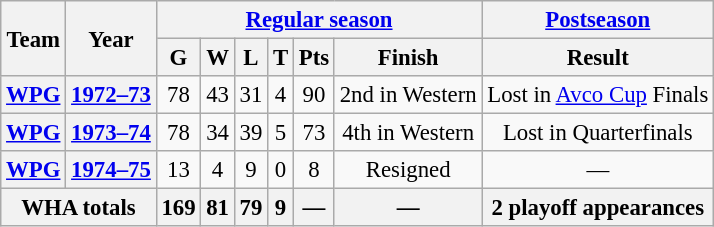<table class="wikitable" style="font-size:95%; text-align:center;">
<tr>
<th rowspan="2">Team</th>
<th rowspan="2">Year</th>
<th colspan="6"><a href='#'>Regular season</a></th>
<th><a href='#'>Postseason</a></th>
</tr>
<tr>
<th>G</th>
<th>W</th>
<th>L</th>
<th>T</th>
<th>Pts</th>
<th>Finish</th>
<th>Result</th>
</tr>
<tr>
<th><a href='#'>WPG</a></th>
<th><a href='#'>1972–73</a></th>
<td>78</td>
<td>43</td>
<td>31</td>
<td>4</td>
<td>90</td>
<td>2nd in Western</td>
<td>Lost in <a href='#'>Avco Cup</a> Finals</td>
</tr>
<tr>
<th><a href='#'>WPG</a></th>
<th><a href='#'>1973–74</a></th>
<td>78</td>
<td>34</td>
<td>39</td>
<td>5</td>
<td>73</td>
<td>4th in Western</td>
<td>Lost in Quarterfinals</td>
</tr>
<tr>
<th><a href='#'>WPG</a></th>
<th><a href='#'>1974–75</a></th>
<td>13</td>
<td>4</td>
<td>9</td>
<td>0</td>
<td>8</td>
<td>Resigned</td>
<td>—</td>
</tr>
<tr>
<th colspan="2">WHA totals</th>
<th>169</th>
<th>81</th>
<th>79</th>
<th>9</th>
<th>—</th>
<th>—</th>
<th>2 playoff appearances</th>
</tr>
</table>
